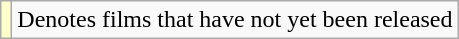<table class="wikitable">
<tr>
<td style="background:#FFFFCC;"></td>
<td>Denotes films that have not yet been released</td>
</tr>
</table>
